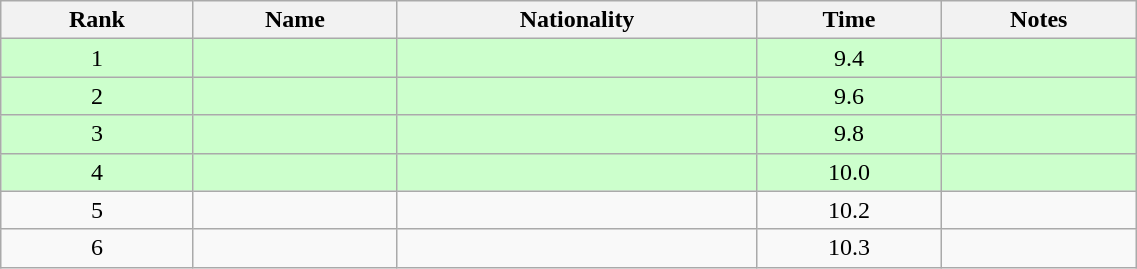<table class="wikitable sortable" style="text-align:center; width: 60%">
<tr>
<th>Rank</th>
<th>Name</th>
<th>Nationality</th>
<th>Time</th>
<th>Notes</th>
</tr>
<tr bgcolor=ccffcc>
<td>1</td>
<td align=left></td>
<td align=left></td>
<td>9.4</td>
<td></td>
</tr>
<tr bgcolor=ccffcc>
<td>2</td>
<td align=left></td>
<td align=left></td>
<td>9.6</td>
<td></td>
</tr>
<tr bgcolor=ccffcc>
<td>3</td>
<td align=left></td>
<td align=left></td>
<td>9.8</td>
<td></td>
</tr>
<tr bgcolor=ccffcc>
<td>4</td>
<td align=left></td>
<td align=left></td>
<td>10.0</td>
<td></td>
</tr>
<tr>
<td>5</td>
<td align=left></td>
<td align=left></td>
<td>10.2</td>
<td></td>
</tr>
<tr>
<td>6</td>
<td align=left></td>
<td align=left></td>
<td>10.3</td>
<td></td>
</tr>
</table>
